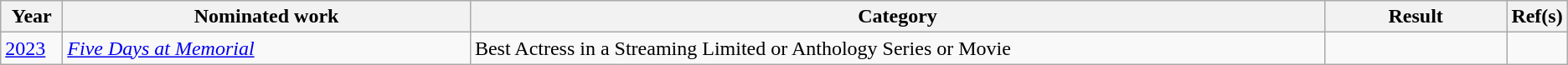<table class="wikitable">
<tr>
<th width=4%>Year</th>
<th width=27%>Nominated work</th>
<th width=57%>Category</th>
<th width=12%>Result</th>
<th width=4%>Ref(s)</th>
</tr>
<tr>
<td><a href='#'>2023</a></td>
<td><em><a href='#'>Five Days at Memorial</a></em></td>
<td>Best Actress in a Streaming Limited or Anthology Series or Movie</td>
<td></td>
<td></td>
</tr>
</table>
